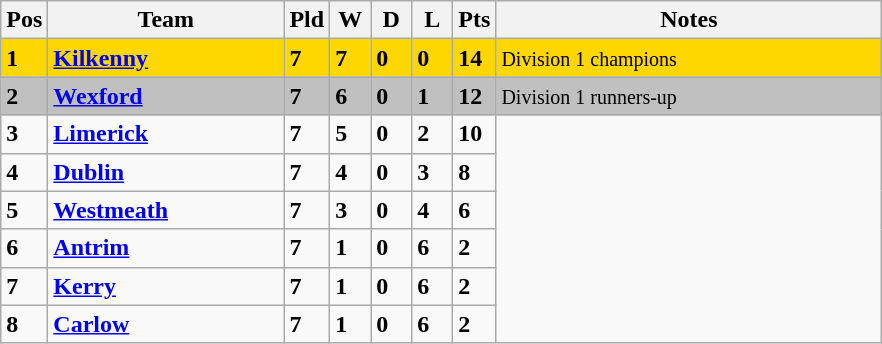<table class="wikitable" style="text-align: centre;">
<tr>
<th width=20>Pos</th>
<th width=150>Team</th>
<th width=20>Pld</th>
<th width=20>W</th>
<th width=20>D</th>
<th width=20>L</th>
<th width=20>Pts</th>
<th width=250>Notes</th>
</tr>
<tr style="background:gold;">
<td><strong>1</strong></td>
<td align=left><strong> <a href='#'>Kilkenny</a> </strong></td>
<td><strong>7</strong></td>
<td><strong>7</strong></td>
<td><strong>0</strong></td>
<td><strong>0</strong></td>
<td><strong>14</strong></td>
<td><small>Division 1 champions</small></td>
</tr>
<tr style="background:silver;">
<td><strong>2</strong></td>
<td align=left><strong> <a href='#'>Wexford</a> </strong></td>
<td><strong>7</strong></td>
<td><strong>6</strong></td>
<td><strong>0</strong></td>
<td><strong>1</strong></td>
<td><strong>12</strong></td>
<td><small>Division 1 runners-up</small></td>
</tr>
<tr>
<td><strong>3</strong></td>
<td align=left><strong> <a href='#'>Limerick</a> </strong></td>
<td><strong>7</strong></td>
<td><strong>5</strong></td>
<td><strong>0</strong></td>
<td><strong>2</strong></td>
<td><strong>10</strong></td>
</tr>
<tr>
<td><strong>4</strong></td>
<td align=left><strong> <a href='#'>Dublin</a> </strong></td>
<td><strong>7</strong></td>
<td><strong>4</strong></td>
<td><strong>0</strong></td>
<td><strong>3</strong></td>
<td><strong>8</strong></td>
</tr>
<tr>
<td><strong>5</strong></td>
<td align=left><strong> <a href='#'>Westmeath</a> </strong></td>
<td><strong>7</strong></td>
<td><strong>3</strong></td>
<td><strong>0</strong></td>
<td><strong>4</strong></td>
<td><strong>6</strong></td>
</tr>
<tr>
<td><strong>6</strong></td>
<td align=left><strong> <a href='#'>Antrim</a> </strong></td>
<td><strong>7</strong></td>
<td><strong>1</strong></td>
<td><strong>0</strong></td>
<td><strong>6</strong></td>
<td><strong>2</strong></td>
</tr>
<tr>
<td><strong>7</strong></td>
<td align=left><strong> <a href='#'>Kerry</a> </strong></td>
<td><strong>7</strong></td>
<td><strong>1</strong></td>
<td><strong>0</strong></td>
<td><strong>6</strong></td>
<td><strong>2</strong></td>
</tr>
<tr>
<td><strong>8</strong></td>
<td align=left><strong> <a href='#'>Carlow</a> </strong></td>
<td><strong>7</strong></td>
<td><strong>1</strong></td>
<td><strong>0</strong></td>
<td><strong>6</strong></td>
<td><strong>2</strong></td>
</tr>
</table>
